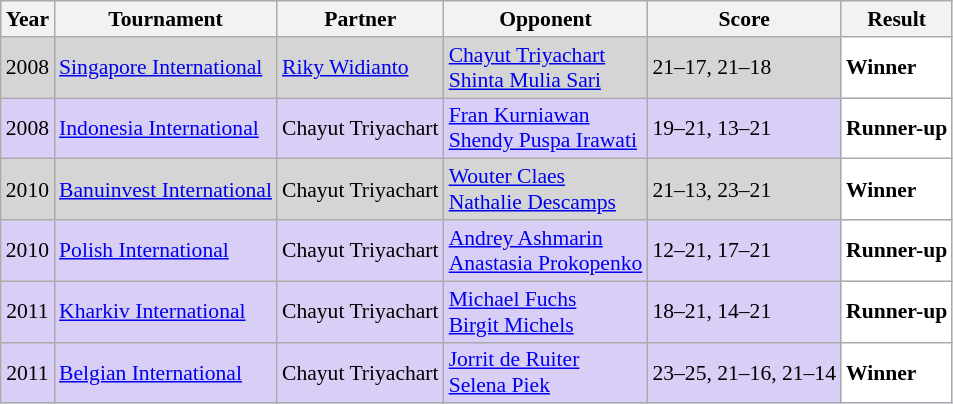<table class="sortable wikitable" style="font-size: 90%;">
<tr>
<th>Year</th>
<th>Tournament</th>
<th>Partner</th>
<th>Opponent</th>
<th>Score</th>
<th>Result</th>
</tr>
<tr style="background:#D5D5D5">
<td align="center">2008</td>
<td align="left"><a href='#'>Singapore International</a></td>
<td align="left"> <a href='#'>Riky Widianto</a></td>
<td align="left"> <a href='#'>Chayut Triyachart</a><br> <a href='#'>Shinta Mulia Sari</a></td>
<td align="left">21–17, 21–18</td>
<td style="text-align:left; background:white"> <strong>Winner</strong></td>
</tr>
<tr style="background:#D8CEF6">
<td align="center">2008</td>
<td align="left"><a href='#'>Indonesia International</a></td>
<td align="left"> Chayut Triyachart</td>
<td align="left"> <a href='#'>Fran Kurniawan</a><br> <a href='#'>Shendy Puspa Irawati</a></td>
<td align="left">19–21, 13–21</td>
<td style="text-align:left; background:white"> <strong>Runner-up</strong></td>
</tr>
<tr style="background:#D5D5D5">
<td align="center">2010</td>
<td align="left"><a href='#'>Banuinvest International</a></td>
<td align="left"> Chayut Triyachart</td>
<td align="left"> <a href='#'>Wouter Claes</a><br> <a href='#'>Nathalie Descamps</a></td>
<td align="left">21–13, 23–21</td>
<td style="text-align:left; background:white"> <strong>Winner</strong></td>
</tr>
<tr style="background:#D8CEF6">
<td align="center">2010</td>
<td align="left"><a href='#'>Polish International</a></td>
<td align="left"> Chayut Triyachart</td>
<td align="left"> <a href='#'>Andrey Ashmarin</a><br> <a href='#'>Anastasia Prokopenko</a></td>
<td align="left">12–21, 17–21</td>
<td style="text-align:left; background:white"> <strong>Runner-up</strong></td>
</tr>
<tr style="background:#D8CEF6">
<td align="center">2011</td>
<td align="left"><a href='#'>Kharkiv International</a></td>
<td align="left"> Chayut Triyachart</td>
<td align="left"> <a href='#'>Michael Fuchs</a><br> <a href='#'>Birgit Michels</a></td>
<td align="left">18–21, 14–21</td>
<td style="text-align:left; background:white"> <strong>Runner-up</strong></td>
</tr>
<tr style="background:#D8CEF6">
<td align="center">2011</td>
<td align="left"><a href='#'>Belgian International</a></td>
<td align="left"> Chayut Triyachart</td>
<td align="left"> <a href='#'>Jorrit de Ruiter</a><br> <a href='#'>Selena Piek</a></td>
<td align="left">23–25, 21–16, 21–14</td>
<td style="text-align:left; background:white"> <strong>Winner</strong></td>
</tr>
</table>
